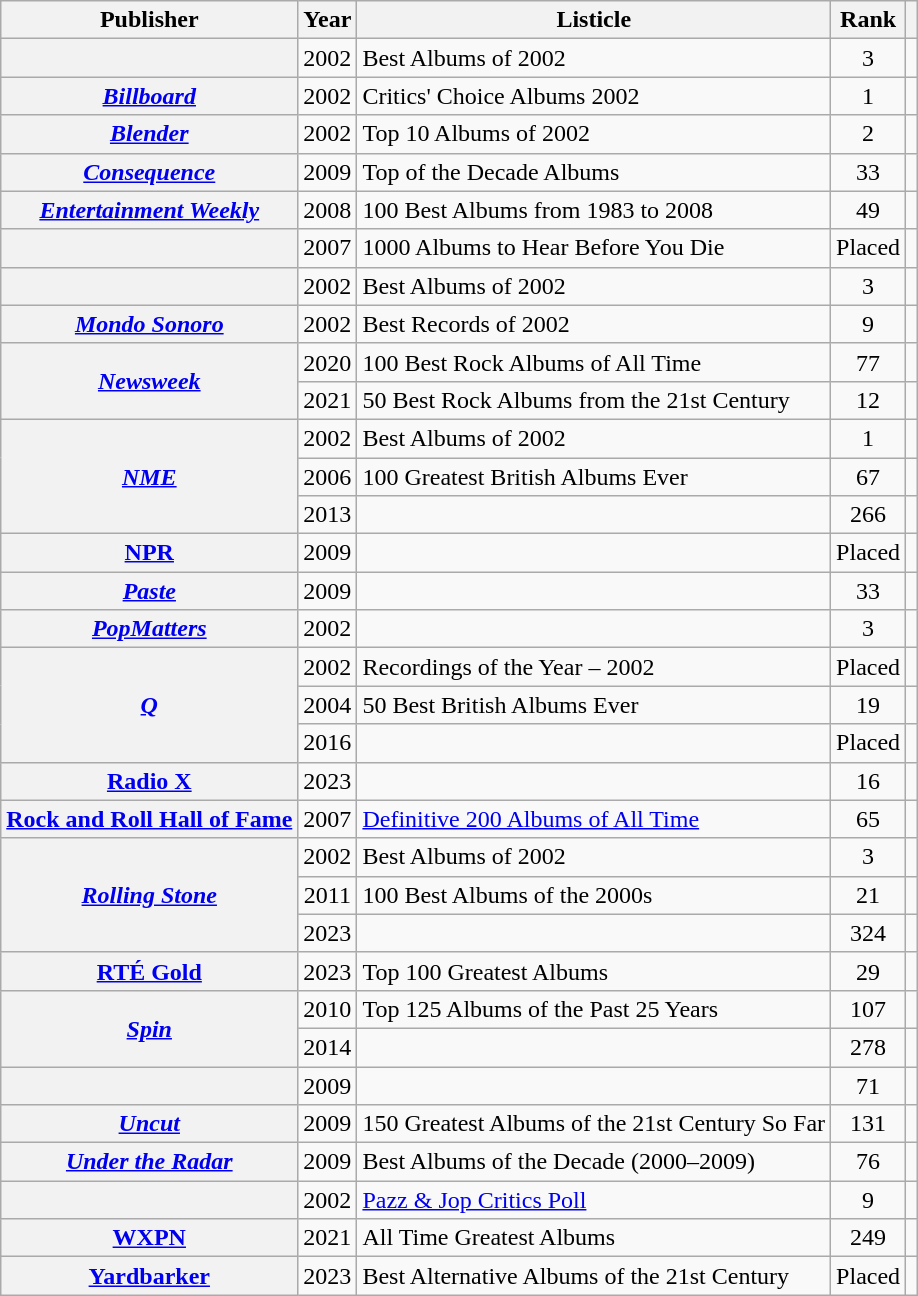<table class="wikitable plainrowheaders sortable" style="text-align:center">
<tr>
<th scope="col">Publisher</th>
<th scope="col">Year</th>
<th scope="col">Listicle</th>
<th scope="col">Rank</th>
<th scope="col" class="unsortable"></th>
</tr>
<tr>
<th scope="row"></th>
<td>2002</td>
<td style="text-align: left;">Best Albums of 2002</td>
<td>3</td>
<td></td>
</tr>
<tr>
<th scope="row"><em><a href='#'>Billboard</a></em></th>
<td>2002</td>
<td style="text-align: left;">Critics' Choice Albums 2002</td>
<td>1</td>
<td></td>
</tr>
<tr>
<th scope="row"><em><a href='#'>Blender</a></em></th>
<td>2002</td>
<td style="text-align: left;">Top 10 Albums of 2002</td>
<td>2</td>
<td></td>
</tr>
<tr>
<th scope="row"><em><a href='#'>Consequence</a></em></th>
<td>2009</td>
<td style="text-align: left;">Top of the Decade Albums</td>
<td>33</td>
<td></td>
</tr>
<tr>
<th scope="row"><em><a href='#'>Entertainment Weekly</a></em></th>
<td>2008</td>
<td style="text-align: left;">100 Best Albums from 1983 to 2008</td>
<td>49</td>
<td></td>
</tr>
<tr>
<th scope="row"></th>
<td>2007</td>
<td style="text-align: left;">1000 Albums to Hear Before You Die</td>
<td>Placed</td>
<td></td>
</tr>
<tr>
<th scope="row"></th>
<td>2002</td>
<td style="text-align: left;">Best Albums of 2002</td>
<td>3</td>
<td></td>
</tr>
<tr>
<th scope="row"><em><a href='#'>Mondo Sonoro</a></em></th>
<td>2002</td>
<td style="text-align: left;">Best Records of 2002</td>
<td>9</td>
<td></td>
</tr>
<tr>
<th rowspan="2" scope="row"><em><a href='#'>Newsweek</a></em></th>
<td>2020</td>
<td style="text-align: left;">100 Best Rock Albums of All Time</td>
<td>77</td>
<td></td>
</tr>
<tr>
<td>2021</td>
<td style="text-align: left;">50 Best Rock Albums from the 21st Century</td>
<td>12</td>
<td></td>
</tr>
<tr>
<th rowspan="3" scope="row"><em><a href='#'>NME</a></em></th>
<td>2002</td>
<td style="text-align: left;">Best Albums of 2002</td>
<td>1</td>
<td></td>
</tr>
<tr>
<td>2006</td>
<td style="text-align: left;">100 Greatest British Albums Ever</td>
<td>67</td>
<td></td>
</tr>
<tr>
<td>2013</td>
<td style="text-align: left;"></td>
<td>266</td>
<td></td>
</tr>
<tr>
<th scope="row"><a href='#'>NPR</a></th>
<td>2009</td>
<td style="text-align: left;"></td>
<td>Placed</td>
<td></td>
</tr>
<tr>
<th scope="row"><em><a href='#'>Paste</a></em></th>
<td>2009</td>
<td style="text-align: left;"></td>
<td>33</td>
<td></td>
</tr>
<tr>
<th scope="row"><em><a href='#'>PopMatters</a></em></th>
<td>2002</td>
<td style="text-align: left;"></td>
<td>3</td>
<td></td>
</tr>
<tr>
<th rowspan="3" scope="row"><em><a href='#'>Q</a></em></th>
<td>2002</td>
<td style="text-align: left;">Recordings of the Year – 2002</td>
<td>Placed</td>
<td></td>
</tr>
<tr>
<td>2004</td>
<td style="text-align: left;">50 Best British Albums Ever</td>
<td>19</td>
<td></td>
</tr>
<tr>
<td>2016</td>
<td style="text-align: left;"></td>
<td>Placed</td>
<td></td>
</tr>
<tr>
<th scope="row"><a href='#'>Radio X</a></th>
<td>2023</td>
<td style="text-align: left;"></td>
<td>16</td>
<td></td>
</tr>
<tr>
<th scope="row"><a href='#'>Rock and Roll Hall of Fame</a></th>
<td>2007</td>
<td style="text-align: left;"><a href='#'>Definitive 200 Albums of All Time</a></td>
<td>65</td>
<td></td>
</tr>
<tr>
<th rowspan="3" scope="row"><em><a href='#'>Rolling Stone</a></em></th>
<td>2002</td>
<td style="text-align: left;">Best Albums of 2002</td>
<td>3</td>
<td></td>
</tr>
<tr>
<td>2011</td>
<td style="text-align: left;">100 Best Albums of the 2000s</td>
<td>21</td>
<td></td>
</tr>
<tr>
<td>2023</td>
<td style="text-align: left;"></td>
<td>324</td>
<td></td>
</tr>
<tr>
<th scope="row"><a href='#'>RTÉ Gold</a></th>
<td>2023</td>
<td style="text-align: left;">Top 100 Greatest Albums</td>
<td>29</td>
<td></td>
</tr>
<tr>
<th rowspan="2" scope="row"><em><a href='#'>Spin</a></em></th>
<td>2010</td>
<td style="text-align: left;">Top 125 Albums of the Past 25 Years</td>
<td>107</td>
<td></td>
</tr>
<tr>
<td>2014</td>
<td style="text-align: left;"></td>
<td>278</td>
<td></td>
</tr>
<tr>
<th scope="row"></th>
<td>2009</td>
<td style="text-align: left;"></td>
<td>71</td>
<td></td>
</tr>
<tr>
<th scope="row"><em><a href='#'>Uncut</a></em></th>
<td>2009</td>
<td style="text-align: left;">150 Greatest Albums of the 21st Century So Far</td>
<td>131</td>
<td></td>
</tr>
<tr>
<th scope="row"><em><a href='#'>Under the Radar</a></em></th>
<td>2009</td>
<td style="text-align: left;">Best Albums of the Decade (2000–2009)</td>
<td>76</td>
<td></td>
</tr>
<tr>
<th scope="row"></th>
<td>2002</td>
<td style="text-align: left;"><a href='#'>Pazz & Jop Critics Poll</a></td>
<td>9</td>
<td></td>
</tr>
<tr>
<th scope="row"><a href='#'>WXPN</a></th>
<td>2021</td>
<td style="text-align: left;">All Time Greatest Albums</td>
<td>249</td>
<td></td>
</tr>
<tr>
<th scope="row"><a href='#'>Yardbarker</a></th>
<td>2023</td>
<td style="text-align: left;">Best Alternative Albums of the 21st Century</td>
<td>Placed</td>
<td></td>
</tr>
</table>
